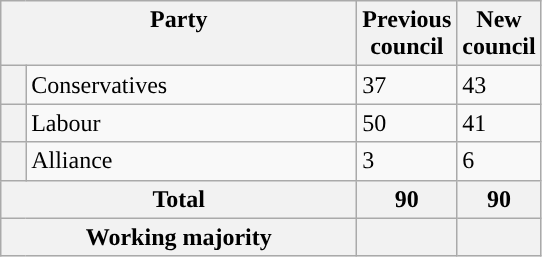<table class="wikitable">
<tr>
<th valign=top colspan="2" style="width: 230px">Party</th>
<th valign=top style="width: 30px">Previous council</th>
<th valign=top style="width: 30px">New council</th>
</tr>
<tr>
<th style="background-color: "></th>
<td>Conservatives</td>
<td>37</td>
<td>43</td>
</tr>
<tr>
<th style="background-color: "></th>
<td>Labour</td>
<td>50</td>
<td>41</td>
</tr>
<tr>
<th style="background-color: "></th>
<td>Alliance</td>
<td>3</td>
<td>6</td>
</tr>
<tr>
<th colspan=2>Total</th>
<th style="text-align: center">90</th>
<th colspan=3>90</th>
</tr>
<tr>
<th colspan=2>Working majority</th>
<th></th>
<th></th>
</tr>
</table>
